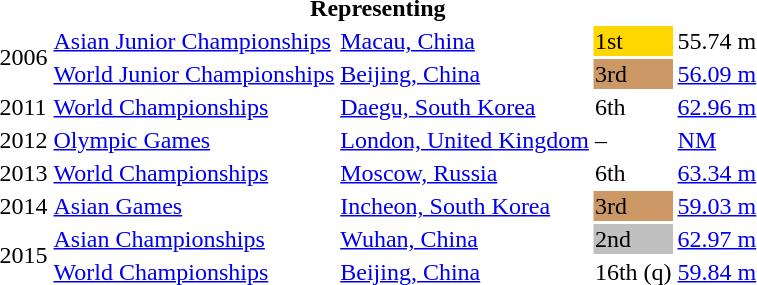<table>
<tr>
<th colspan="6">Representing </th>
</tr>
<tr>
<td rowspan=2>2006</td>
<td><a href='#'>Asian Junior Championships</a></td>
<td><a href='#'>Macau, China</a></td>
<td bgcolor=gold>1st</td>
<td>55.74 m</td>
</tr>
<tr>
<td><a href='#'>World Junior Championships</a></td>
<td><a href='#'>Beijing, China</a></td>
<td bgcolor=cc9966>3rd</td>
<td><a href='#'>56.09 m</a></td>
</tr>
<tr>
<td>2011</td>
<td><a href='#'>World Championships</a></td>
<td><a href='#'>Daegu, South Korea</a></td>
<td>6th</td>
<td><a href='#'>62.96 m</a></td>
</tr>
<tr>
<td>2012</td>
<td><a href='#'>Olympic Games</a></td>
<td><a href='#'>London, United Kingdom</a></td>
<td>–</td>
<td><a href='#'>NM</a></td>
</tr>
<tr>
<td>2013</td>
<td><a href='#'>World Championships</a></td>
<td><a href='#'>Moscow, Russia</a></td>
<td>6th</td>
<td><a href='#'>63.34 m</a></td>
</tr>
<tr>
<td>2014</td>
<td><a href='#'>Asian Games</a></td>
<td><a href='#'>Incheon, South Korea</a></td>
<td bgcolor=cc9966>3rd</td>
<td><a href='#'>59.03 m</a></td>
</tr>
<tr>
<td rowspan=2>2015</td>
<td><a href='#'>Asian Championships</a></td>
<td><a href='#'>Wuhan, China</a></td>
<td bgcolor=silver>2nd</td>
<td><a href='#'>62.97 m</a></td>
</tr>
<tr>
<td><a href='#'>World Championships</a></td>
<td><a href='#'>Beijing, China</a></td>
<td>16th (q)</td>
<td><a href='#'>59.84 m</a></td>
</tr>
</table>
